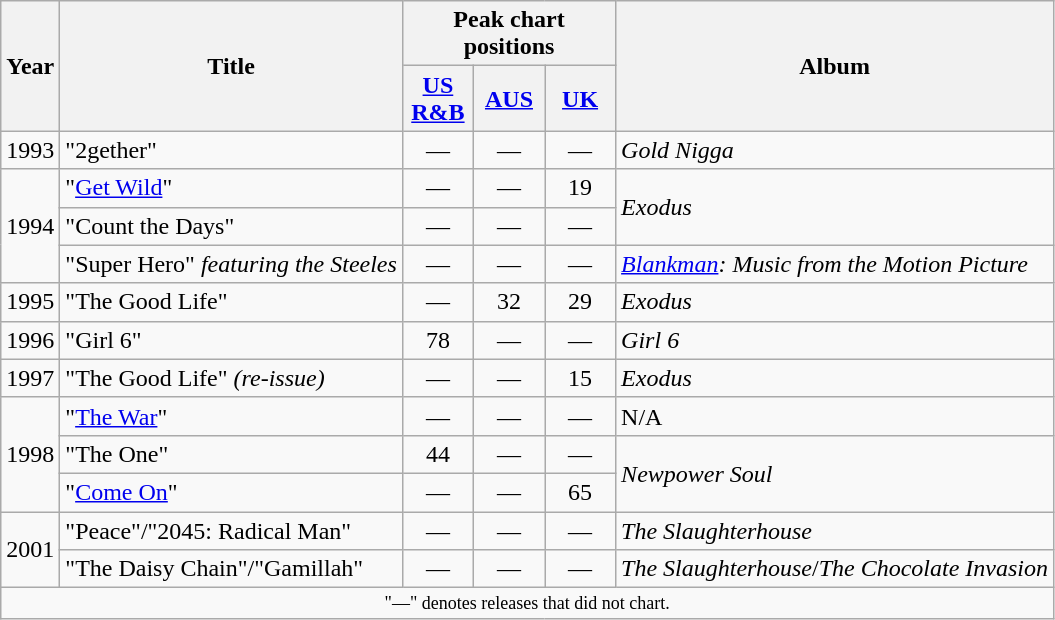<table class="wikitable">
<tr>
<th scope="col" rowspan="2">Year</th>
<th scope="col" rowspan="2">Title</th>
<th scope="col" colspan="3">Peak chart positions</th>
<th scope="col" rowspan="2">Album</th>
</tr>
<tr>
<th align="center" width="40"><a href='#'>US R&B</a><br></th>
<th align="center" width="40"><a href='#'>AUS</a><br></th>
<th align="center" width="40"><a href='#'>UK</a><br></th>
</tr>
<tr>
<td align="center">1993</td>
<td align="left">"2gether"</td>
<td align="center">—</td>
<td align="center">—</td>
<td align="center">—</td>
<td align="left"><em>Gold Nigga</em></td>
</tr>
<tr>
<td align="center" rowspan="3">1994</td>
<td align="left">"<a href='#'>Get Wild</a>"</td>
<td align="center">—</td>
<td align="center">—</td>
<td align="center">19</td>
<td align="left" rowspan="2"><em>Exodus</em></td>
</tr>
<tr>
<td align="left">"Count the Days"</td>
<td align="center">—</td>
<td align="center">—</td>
<td align="center">—</td>
</tr>
<tr>
<td align="left">"Super Hero" <em>featuring the Steeles</em></td>
<td align="center">—</td>
<td align="center">—</td>
<td align="center">—</td>
<td align="left"><em><a href='#'>Blankman</a>: Music from the Motion Picture</em></td>
</tr>
<tr>
<td align="center">1995</td>
<td align="left">"The Good Life"</td>
<td align="center">—</td>
<td align="center">32</td>
<td align="center">29</td>
<td align="left"><em>Exodus</em></td>
</tr>
<tr>
<td align="center">1996</td>
<td align="left">"Girl 6"</td>
<td align="center">78</td>
<td align="center">—</td>
<td align="center">—</td>
<td align="left"><em>Girl 6</em></td>
</tr>
<tr>
<td align="center">1997</td>
<td align="left">"The Good Life" <em>(re-issue)</em></td>
<td align="center">—</td>
<td align="center">—</td>
<td align="center">15</td>
<td align="left"><em>Exodus</em></td>
</tr>
<tr>
<td align="center" rowspan="3">1998</td>
<td align="left">"<a href='#'>The War</a>"</td>
<td align="center">—</td>
<td align="center">—</td>
<td align="center">—</td>
<td align="left">N/A</td>
</tr>
<tr>
<td align="left">"The One"</td>
<td align="center">44</td>
<td align="center">—</td>
<td align="center">—</td>
<td align="left" rowspan="2"><em>Newpower Soul</em></td>
</tr>
<tr>
<td align="left">"<a href='#'>Come On</a>"</td>
<td align="center">—</td>
<td align="center">—</td>
<td align="center">65</td>
</tr>
<tr>
<td align="center" rowspan="2">2001</td>
<td align="left">"Peace"/"2045: Radical Man"</td>
<td align="center">—</td>
<td align="center">—</td>
<td align="center">—</td>
<td align="left"><em>The Slaughterhouse</em></td>
</tr>
<tr>
<td align="left">"The Daisy Chain"/"Gamillah"</td>
<td align="center">—</td>
<td align="center">—</td>
<td align="center">—</td>
<td align="left"><em>The Slaughterhouse</em>/<em>The Chocolate Invasion</em></td>
</tr>
<tr>
<td colspan="6" style="text-align:center; font-size:9pt;">"—" denotes releases that did not chart.</td>
</tr>
</table>
